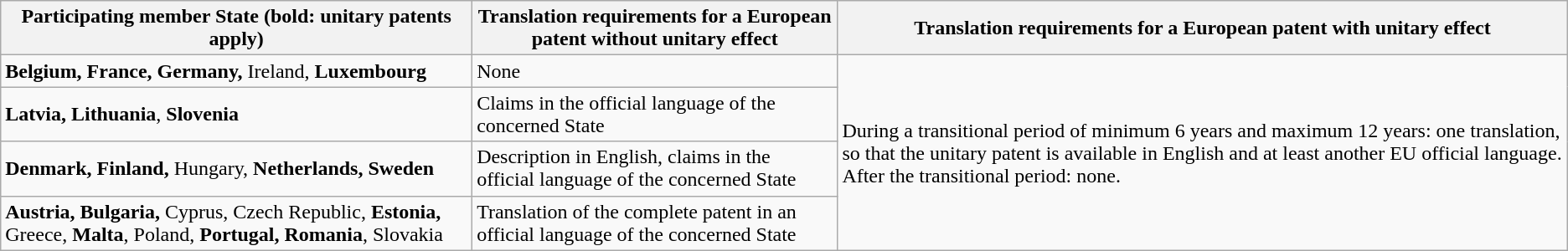<table class="wikitable sortable">
<tr>
<th>Participating member State (<strong>bold: unitary patents apply</strong>)</th>
<th>Translation requirements for a European patent without unitary effect</th>
<th>Translation requirements for a European patent with unitary effect</th>
</tr>
<tr>
<td><strong>Belgium, France, Germany,</strong> Ireland, <strong>Luxembourg</strong></td>
<td>None</td>
<td rowspan="4">During a transitional period of minimum 6 years and maximum 12 years: one translation, so that the unitary patent is available in English and at least another EU official language.<br> After the transitional period: none.</td>
</tr>
<tr>
<td><strong>Latvia, Lithuania</strong>, <strong>Slovenia</strong></td>
<td>Claims in the official language of the concerned State</td>
</tr>
<tr>
<td><strong>Denmark, Finland,</strong> Hungary, <strong>Netherlands, Sweden</strong></td>
<td>Description in English, claims in the official language of the concerned State</td>
</tr>
<tr>
<td><strong>Austria, Bulgaria,</strong> Cyprus, Czech Republic, <strong>Estonia,</strong> Greece, <strong>Malta</strong>, Poland, <strong>Portugal, Romania</strong>, Slovakia</td>
<td>Translation of the complete patent in an official language of the concerned State</td>
</tr>
</table>
